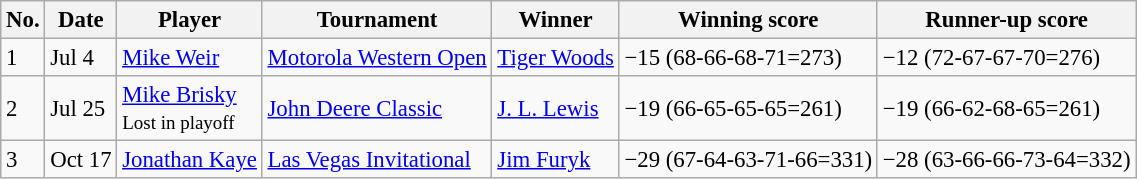<table class="wikitable" style="font-size:95%;">
<tr>
<th>No.</th>
<th>Date</th>
<th>Player</th>
<th>Tournament</th>
<th>Winner</th>
<th>Winning score</th>
<th>Runner-up score</th>
</tr>
<tr>
<td>1</td>
<td>Jul 4</td>
<td> <a href='#'>Mike Weir</a></td>
<td><a href='#'>Motorola Western Open</a></td>
<td> <a href='#'>Tiger Woods</a></td>
<td>−15 (68-66-68-71=273)</td>
<td>−12 (72-67-67-70=276)</td>
</tr>
<tr>
<td>2</td>
<td>Jul 25</td>
<td> <a href='#'>Mike Brisky</a><br><small>Lost in playoff</small></td>
<td><a href='#'>John Deere Classic</a></td>
<td> <a href='#'>J. L. Lewis</a></td>
<td>−19 (66-65-65-65=261)</td>
<td>−19 (66-62-68-65=261)</td>
</tr>
<tr>
<td>3</td>
<td>Oct 17</td>
<td> <a href='#'>Jonathan Kaye</a></td>
<td><a href='#'>Las Vegas Invitational</a></td>
<td> <a href='#'>Jim Furyk</a></td>
<td>−29 (67-64-63-71-66=331)</td>
<td>−28 (63-66-66-73-64=332)</td>
</tr>
</table>
